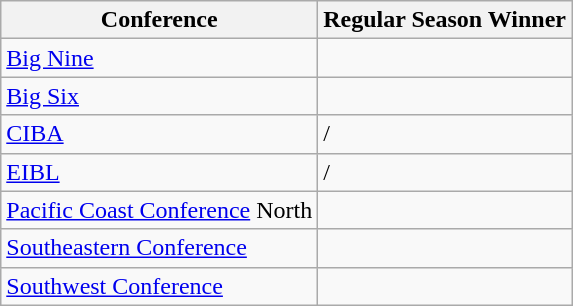<table class="wikitable">
<tr>
<th>Conference</th>
<th>Regular Season Winner</th>
</tr>
<tr>
<td><a href='#'>Big Nine</a></td>
<td></td>
</tr>
<tr>
<td><a href='#'>Big Six</a></td>
<td></td>
</tr>
<tr>
<td><a href='#'>CIBA</a></td>
<td>/</td>
</tr>
<tr>
<td><a href='#'>EIBL</a></td>
<td>/</td>
</tr>
<tr>
<td><a href='#'>Pacific Coast Conference</a> North</td>
<td></td>
</tr>
<tr>
<td><a href='#'>Southeastern Conference</a></td>
<td></td>
</tr>
<tr>
<td><a href='#'>Southwest Conference</a></td>
<td></td>
</tr>
</table>
